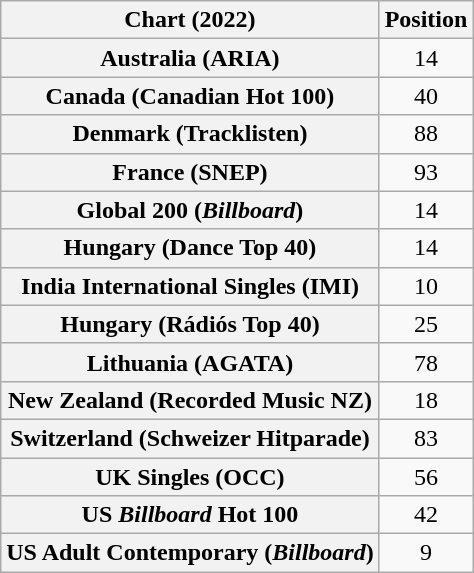<table class="wikitable sortable plainrowheaders" style="text-align:center">
<tr>
<th scope="col">Chart (2022)</th>
<th scope="col">Position</th>
</tr>
<tr>
<th scope="row">Australia (ARIA)</th>
<td>14</td>
</tr>
<tr>
<th scope="row">Canada (Canadian Hot 100)</th>
<td>40</td>
</tr>
<tr>
<th scope="row">Denmark (Tracklisten)</th>
<td>88</td>
</tr>
<tr>
<th scope="row">France (SNEP)</th>
<td>93</td>
</tr>
<tr>
<th scope="row">Global 200 (<em>Billboard</em>)</th>
<td>14</td>
</tr>
<tr>
<th scope="row">Hungary (Dance Top 40)</th>
<td>14</td>
</tr>
<tr>
<th scope="row">India International Singles (IMI)</th>
<td>10</td>
</tr>
<tr>
<th scope="row">Hungary (Rádiós Top 40)</th>
<td>25</td>
</tr>
<tr>
<th scope="row">Lithuania (AGATA)</th>
<td>78</td>
</tr>
<tr>
<th scope="row">New Zealand (Recorded Music NZ)</th>
<td>18</td>
</tr>
<tr>
<th scope="row">Switzerland (Schweizer Hitparade)</th>
<td>83</td>
</tr>
<tr>
<th scope="row">UK Singles (OCC)</th>
<td>56</td>
</tr>
<tr>
<th scope="row">US <em>Billboard</em> Hot 100</th>
<td>42</td>
</tr>
<tr>
<th scope="row">US Adult Contemporary (<em>Billboard</em>)</th>
<td>9</td>
</tr>
</table>
